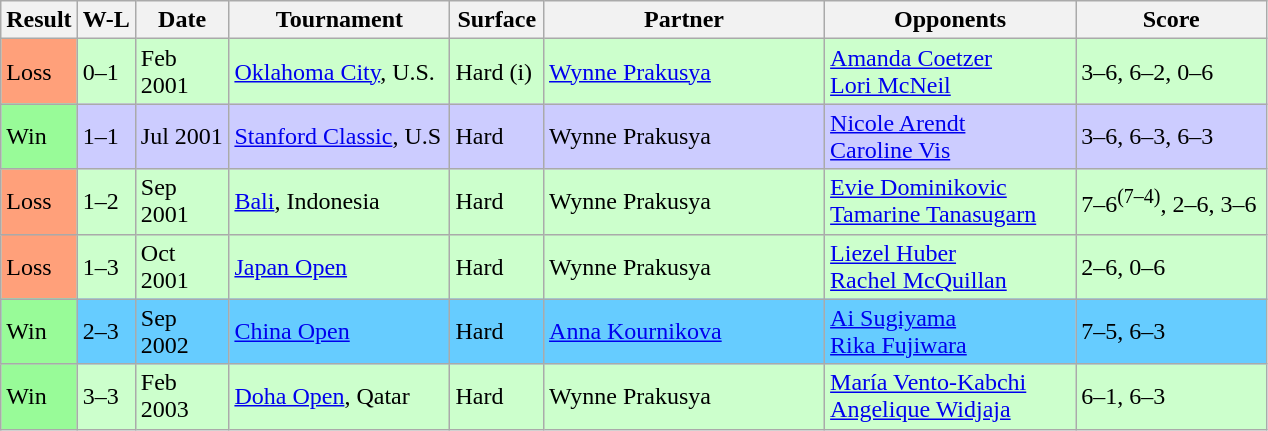<table class="sortable wikitable">
<tr>
<th>Result</th>
<th>W-L</th>
<th style="width:55px">Date</th>
<th style="width:140px">Tournament</th>
<th style="width:55px">Surface</th>
<th style="width:180px">Partner</th>
<th style="width:160px">Opponents</th>
<th style="width:120px" class="unsortable">Score</th>
</tr>
<tr bgcolor="#CCFFCC">
<td style="background:#ffa07a;">Loss</td>
<td>0–1</td>
<td>Feb 2001</td>
<td><a href='#'>Oklahoma City</a>, U.S.</td>
<td>Hard (i)</td>
<td> <a href='#'>Wynne Prakusya</a></td>
<td> <a href='#'>Amanda Coetzer</a> <br>  <a href='#'>Lori McNeil</a></td>
<td>3–6, 6–2, 0–6</td>
</tr>
<tr bgcolor=#ccccff>
<td style="background:#98fb98;">Win</td>
<td>1–1</td>
<td>Jul 2001</td>
<td><a href='#'>Stanford Classic</a>, U.S</td>
<td>Hard</td>
<td> Wynne Prakusya</td>
<td> <a href='#'>Nicole Arendt</a> <br>  <a href='#'>Caroline Vis</a></td>
<td>3–6, 6–3, 6–3</td>
</tr>
<tr bgcolor="#CCFFCC">
<td style="background:#ffa07a;">Loss</td>
<td>1–2</td>
<td>Sep 2001</td>
<td><a href='#'>Bali</a>, Indonesia</td>
<td>Hard</td>
<td> Wynne Prakusya</td>
<td> <a href='#'>Evie Dominikovic</a> <br>  <a href='#'>Tamarine Tanasugarn</a></td>
<td>7–6<sup>(7–4)</sup>, 2–6, 3–6</td>
</tr>
<tr bgcolor=#CCFFCC>
<td style="background:#ffa07a;">Loss</td>
<td>1–3</td>
<td>Oct 2001</td>
<td><a href='#'>Japan Open</a></td>
<td>Hard</td>
<td> Wynne Prakusya</td>
<td> <a href='#'>Liezel Huber</a> <br>  <a href='#'>Rachel McQuillan</a></td>
<td>2–6, 0–6</td>
</tr>
<tr bgcolor=#66CCFF>
<td style="background:#98fb98;">Win</td>
<td>2–3</td>
<td>Sep 2002</td>
<td><a href='#'>China Open</a></td>
<td>Hard</td>
<td> <a href='#'>Anna Kournikova</a></td>
<td> <a href='#'>Ai Sugiyama</a> <br>  <a href='#'>Rika Fujiwara</a></td>
<td>7–5, 6–3</td>
</tr>
<tr bgcolor=#CCFFCC>
<td style="background:#98fb98;">Win</td>
<td>3–3</td>
<td>Feb 2003</td>
<td><a href='#'>Doha Open</a>, Qatar</td>
<td>Hard</td>
<td> Wynne Prakusya</td>
<td> <a href='#'>María Vento-Kabchi</a> <br>  <a href='#'>Angelique Widjaja</a></td>
<td>6–1, 6–3</td>
</tr>
</table>
